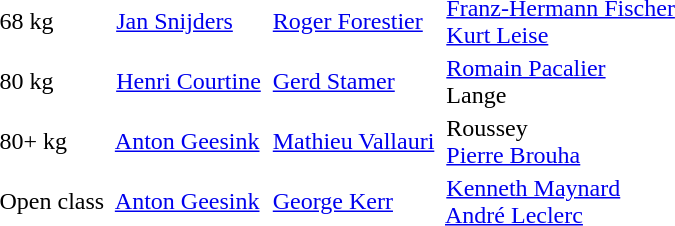<table>
<tr>
<td>68 kg</td>
<td> <a href='#'>Jan Snijders</a></td>
<td> <a href='#'>Roger Forestier</a></td>
<td> <a href='#'>Franz-Hermann Fischer</a><br> <a href='#'>Kurt Leise</a></td>
</tr>
<tr>
<td>80 kg</td>
<td> <a href='#'>Henri Courtine</a></td>
<td> <a href='#'>Gerd Stamer</a></td>
<td> <a href='#'>Romain Pacalier</a><br> Lange</td>
</tr>
<tr>
<td>80+ kg</td>
<td> <a href='#'>Anton Geesink</a></td>
<td> <a href='#'>Mathieu Vallauri</a></td>
<td> Roussey<br> <a href='#'>Pierre Brouha</a></td>
</tr>
<tr>
<td>Open class</td>
<td> <a href='#'>Anton Geesink</a></td>
<td> <a href='#'>George Kerr</a></td>
<td> <a href='#'>Kenneth Maynard</a><br> <a href='#'>André Leclerc</a></td>
</tr>
</table>
